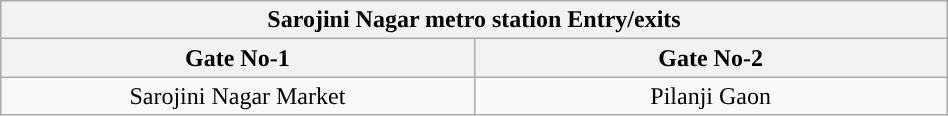<table class="wikitable" style="text-align: center;" width="50%">
<tr>
<th align="center" colspan="5" style="background:#"><span>Sarojini Nagar metro station Entry/exits</span></th>
</tr>
<tr>
<th style="width:25%;">Gate No-1 </th>
<th style="width:25%;">Gate No-2</th>
</tr>
<tr>
<td>Sarojini Nagar Market</td>
<td>Pilanji Gaon</td>
</tr>
</table>
